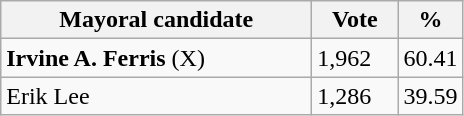<table class="wikitable">
<tr>
<th width="200px">Mayoral candidate</th>
<th width="50px">Vote</th>
<th width="30px">%</th>
</tr>
<tr>
<td><strong>Irvine A. Ferris</strong> (X)</td>
<td>1,962</td>
<td>60.41</td>
</tr>
<tr>
<td>Erik Lee</td>
<td>1,286</td>
<td>39.59</td>
</tr>
</table>
